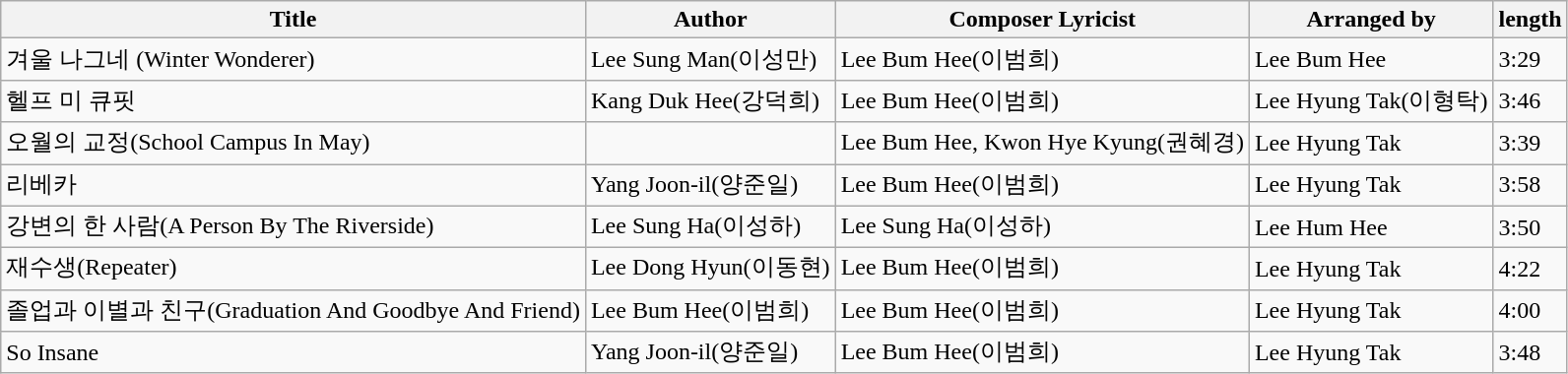<table class="wikitable">
<tr>
<th>Title</th>
<th>Author</th>
<th>Composer Lyricist</th>
<th>Arranged by</th>
<th>length</th>
</tr>
<tr>
<td>겨울 나그네 (Winter Wonderer)</td>
<td>Lee Sung Man(이성만)</td>
<td>Lee Bum Hee(이범희)</td>
<td>Lee Bum Hee</td>
<td>3:29</td>
</tr>
<tr>
<td>헬프 미 큐핏 </td>
<td>Kang Duk Hee(강덕희)</td>
<td>Lee Bum Hee(이범희)</td>
<td>Lee Hyung Tak(이형탁)</td>
<td>3:46</td>
</tr>
<tr>
<td>오월의 교정(School Campus In May)</td>
<td></td>
<td>Lee Bum Hee, Kwon Hye Kyung(권혜경)</td>
<td>Lee Hyung Tak</td>
<td>3:39</td>
</tr>
<tr>
<td>리베카 </td>
<td>Yang Joon-il(양준일)</td>
<td>Lee Bum Hee(이범희)</td>
<td>Lee Hyung Tak</td>
<td>3:58</td>
</tr>
<tr>
<td>강변의 한 사람(A Person By The Riverside)</td>
<td>Lee Sung Ha(이성하)</td>
<td>Lee Sung Ha(이성하)</td>
<td>Lee Hum Hee</td>
<td>3:50</td>
</tr>
<tr>
<td>재수생(Repeater)</td>
<td>Lee Dong Hyun(이동현)</td>
<td>Lee Bum Hee(이범희)</td>
<td>Lee Hyung Tak</td>
<td>4:22</td>
</tr>
<tr>
<td>졸업과 이별과 친구(Graduation And Goodbye And Friend)</td>
<td>Lee Bum Hee(이범희)</td>
<td>Lee Bum Hee(이범희)</td>
<td>Lee Hyung Tak</td>
<td>4:00</td>
</tr>
<tr>
<td>So Insane</td>
<td>Yang Joon-il(양준일)</td>
<td>Lee Bum Hee(이범희)</td>
<td>Lee Hyung Tak</td>
<td>3:48</td>
</tr>
</table>
